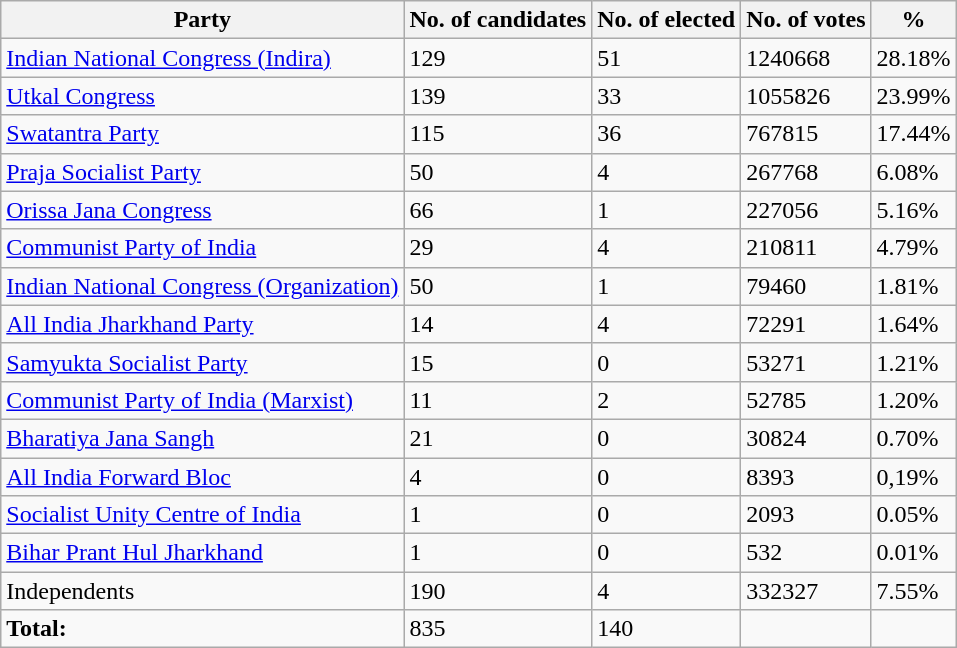<table class="wikitable sortable">
<tr>
<th>Party</th>
<th>No. of candidates</th>
<th>No. of elected</th>
<th>No. of votes</th>
<th>%</th>
</tr>
<tr>
<td><a href='#'>Indian National Congress (Indira)</a></td>
<td>129</td>
<td>51</td>
<td>1240668</td>
<td>28.18%</td>
</tr>
<tr>
<td><a href='#'>Utkal Congress</a></td>
<td>139</td>
<td>33</td>
<td>1055826</td>
<td>23.99%</td>
</tr>
<tr>
<td><a href='#'>Swatantra Party</a></td>
<td>115</td>
<td>36</td>
<td>767815</td>
<td>17.44%</td>
</tr>
<tr>
<td><a href='#'>Praja Socialist Party</a></td>
<td>50</td>
<td>4</td>
<td>267768</td>
<td>6.08%</td>
</tr>
<tr>
<td><a href='#'>Orissa Jana Congress</a></td>
<td>66</td>
<td>1</td>
<td>227056</td>
<td>5.16%</td>
</tr>
<tr>
<td><a href='#'>Communist Party of India</a></td>
<td>29</td>
<td>4</td>
<td>210811</td>
<td>4.79%</td>
</tr>
<tr>
<td><a href='#'>Indian National Congress (Organization)</a></td>
<td>50</td>
<td>1</td>
<td>79460</td>
<td>1.81%</td>
</tr>
<tr>
<td><a href='#'>All India Jharkhand Party</a></td>
<td>14</td>
<td>4</td>
<td>72291</td>
<td>1.64%</td>
</tr>
<tr>
<td><a href='#'>Samyukta Socialist Party</a></td>
<td>15</td>
<td>0</td>
<td>53271</td>
<td>1.21%</td>
</tr>
<tr>
<td><a href='#'>Communist Party of India (Marxist)</a></td>
<td>11</td>
<td>2</td>
<td>52785</td>
<td>1.20%</td>
</tr>
<tr>
<td><a href='#'>Bharatiya Jana Sangh</a></td>
<td>21</td>
<td>0</td>
<td>30824</td>
<td>0.70%</td>
</tr>
<tr>
<td><a href='#'>All India Forward Bloc</a></td>
<td>4</td>
<td>0</td>
<td>8393</td>
<td>0,19%</td>
</tr>
<tr>
<td><a href='#'>Socialist Unity Centre of India</a></td>
<td>1</td>
<td>0</td>
<td>2093</td>
<td>0.05%</td>
</tr>
<tr>
<td><a href='#'>Bihar Prant Hul Jharkhand</a></td>
<td>1</td>
<td>0</td>
<td>532</td>
<td>0.01%</td>
</tr>
<tr>
<td>Independents</td>
<td>190</td>
<td>4</td>
<td>332327</td>
<td>7.55%</td>
</tr>
<tr>
<td><strong>Total:</strong></td>
<td>835</td>
<td>140</td>
<td></td>
<td></td>
</tr>
</table>
